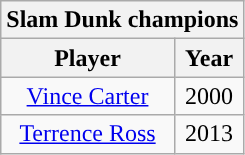<table class="wikitable" style="text-align:center">
<tr>
<th colspan="2">Slam Dunk champions</th>
</tr>
<tr>
<th>Player</th>
<th>Year</th>
</tr>
<tr>
<td><a href='#'>Vince Carter</a></td>
<td>2000</td>
</tr>
<tr>
<td><a href='#'>Terrence Ross</a></td>
<td>2013</td>
</tr>
</table>
